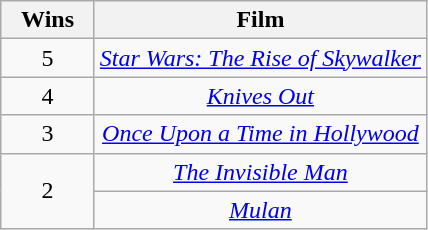<table class="wikitable left" style="text-align: center;">
<tr>
<th scope="col" style="width:55px;">Wins</th>
<th scope="col" style="text-align:center;">Film</th>
</tr>
<tr>
<td scope=row style="text-align:center">5</td>
<td><em><a href='#'>Star Wars: The Rise of Skywalker</a></em></td>
</tr>
<tr>
<td scope=row style="text-align:center">4</td>
<td><em><a href='#'>Knives Out</a></em></td>
</tr>
<tr>
<td scope=row style="text-align:center">3</td>
<td><em><a href='#'>Once Upon a Time in Hollywood</a></em></td>
</tr>
<tr>
<td rowspan=2 scope=row style="text-align:center">2</td>
<td><em><a href='#'>The Invisible Man</a></em></td>
</tr>
<tr>
<td><em><a href='#'>Mulan</a></em></td>
</tr>
</table>
